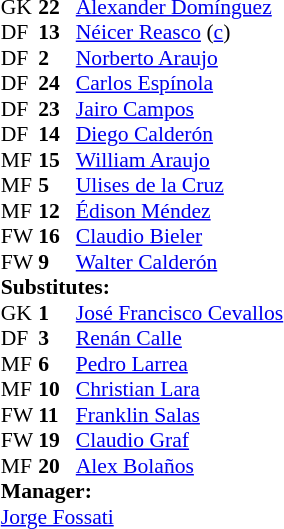<table cellspacing="0" cellpadding="0" style="font-size:90%; margin:0.2em auto;">
<tr>
<th width="25"></th>
<th width="25"></th>
</tr>
<tr>
<td>GK</td>
<td><strong>22</strong></td>
<td> <a href='#'>Alexander Domínguez</a></td>
<td></td>
<td></td>
</tr>
<tr>
<td>DF</td>
<td><strong>13</strong></td>
<td> <a href='#'>Néicer Reasco</a> (<a href='#'>c</a>)</td>
</tr>
<tr>
<td>DF</td>
<td><strong>2</strong></td>
<td> <a href='#'>Norberto Araujo</a></td>
</tr>
<tr>
<td>DF</td>
<td><strong>24</strong></td>
<td> <a href='#'>Carlos Espínola</a></td>
</tr>
<tr>
<td>DF</td>
<td><strong>23</strong></td>
<td> <a href='#'>Jairo Campos</a></td>
<td></td>
<td></td>
</tr>
<tr>
<td>DF</td>
<td><strong>14</strong></td>
<td> <a href='#'>Diego Calderón</a></td>
</tr>
<tr>
<td>MF</td>
<td><strong>15</strong></td>
<td> <a href='#'>William Araujo</a></td>
</tr>
<tr>
<td>MF</td>
<td><strong>5</strong></td>
<td> <a href='#'>Ulises de la Cruz</a></td>
<td></td>
<td></td>
</tr>
<tr>
<td>MF</td>
<td><strong>12</strong></td>
<td> <a href='#'>Édison Méndez</a></td>
</tr>
<tr>
<td>FW</td>
<td><strong>16</strong></td>
<td> <a href='#'>Claudio Bieler</a></td>
<td></td>
<td></td>
</tr>
<tr>
<td>FW</td>
<td><strong>9</strong></td>
<td> <a href='#'>Walter Calderón</a></td>
<td></td>
<td></td>
</tr>
<tr>
<td colspan=3><strong>Substitutes:</strong></td>
</tr>
<tr>
<td>GK</td>
<td><strong>1</strong></td>
<td> <a href='#'>José Francisco Cevallos</a></td>
</tr>
<tr>
<td>DF</td>
<td><strong>3</strong></td>
<td> <a href='#'>Renán Calle</a></td>
<td></td>
<td></td>
</tr>
<tr>
<td>MF</td>
<td><strong>6</strong></td>
<td> <a href='#'>Pedro Larrea</a></td>
<td></td>
<td>  </td>
</tr>
<tr>
<td>MF</td>
<td><strong>10</strong></td>
<td> <a href='#'>Christian Lara</a></td>
</tr>
<tr>
<td>FW</td>
<td><strong>11</strong></td>
<td> <a href='#'>Franklin Salas</a></td>
</tr>
<tr>
<td>FW</td>
<td><strong>19</strong></td>
<td> <a href='#'>Claudio Graf</a></td>
</tr>
<tr>
<td>MF</td>
<td><strong>20</strong></td>
<td> <a href='#'>Alex Bolaños</a></td>
<td></td>
<td></td>
</tr>
<tr>
<td colspan=3><strong>Manager:</strong></td>
</tr>
<tr>
<td colspan=4> <a href='#'>Jorge Fossati</a></td>
</tr>
</table>
